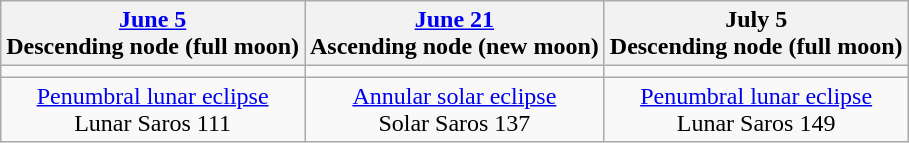<table class="wikitable">
<tr>
<th><a href='#'>June 5</a><br>Descending node (full moon)<br></th>
<th><a href='#'>June 21</a><br>Ascending node (new moon)<br></th>
<th>July 5<br>Descending node (full moon)<br></th>
</tr>
<tr>
<td></td>
<td></td>
<td></td>
</tr>
<tr align=center>
<td><a href='#'>Penumbral lunar eclipse</a><br>Lunar Saros 111</td>
<td><a href='#'>Annular solar eclipse</a><br>Solar Saros 137</td>
<td><a href='#'>Penumbral lunar eclipse</a><br>Lunar Saros 149</td>
</tr>
</table>
